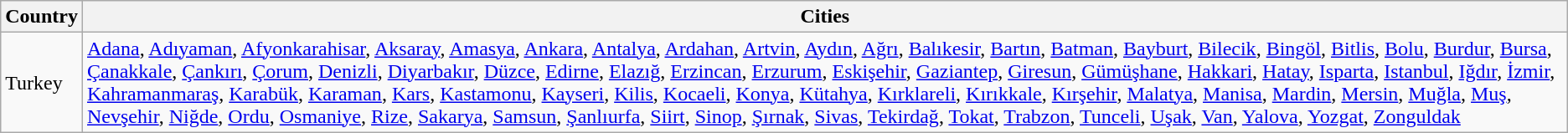<table class="wikitable" style="; text-align:left;">
<tr>
<th>Country</th>
<th>Cities</th>
</tr>
<tr>
<td>Turkey</td>
<td><a href='#'>Adana</a>, <a href='#'>Adıyaman</a>, <a href='#'>Afyonkarahisar</a>, <a href='#'>Aksaray</a>, <a href='#'>Amasya</a>, <a href='#'>Ankara</a>, <a href='#'>Antalya</a>, <a href='#'>Ardahan</a>, <a href='#'>Artvin</a>, <a href='#'>Aydın</a>, <a href='#'>Ağrı</a>, <a href='#'>Balıkesir</a>, <a href='#'>Bartın</a>, <a href='#'>Batman</a>, <a href='#'>Bayburt</a>, <a href='#'>Bilecik</a>, <a href='#'>Bingöl</a>, <a href='#'>Bitlis</a>, <a href='#'>Bolu</a>, <a href='#'>Burdur</a>, <a href='#'>Bursa</a>, <a href='#'>Çanakkale</a>, <a href='#'>Çankırı</a>, <a href='#'>Çorum</a>, <a href='#'>Denizli</a>, <a href='#'>Diyarbakır</a>, <a href='#'>Düzce</a>, <a href='#'>Edirne</a>, <a href='#'>Elazığ</a>, <a href='#'>Erzincan</a>, <a href='#'>Erzurum</a>, <a href='#'>Eskişehir</a>, <a href='#'>Gaziantep</a>, <a href='#'>Giresun</a>, <a href='#'>Gümüşhane</a>, <a href='#'>Hakkari</a>, <a href='#'>Hatay</a>, <a href='#'>Isparta</a>, <a href='#'>Istanbul</a>, <a href='#'>Iğdır</a>, <a href='#'>İzmir</a>, <a href='#'>Kahramanmaraş</a>, <a href='#'>Karabük</a>, <a href='#'>Karaman</a>, <a href='#'>Kars</a>, <a href='#'>Kastamonu</a>, <a href='#'>Kayseri</a>, <a href='#'>Kilis</a>, <a href='#'>Kocaeli</a>, <a href='#'>Konya</a>, <a href='#'>Kütahya</a>, <a href='#'>Kırklareli</a>, <a href='#'>Kırıkkale</a>, <a href='#'>Kırşehir</a>, <a href='#'>Malatya</a>, <a href='#'>Manisa</a>, <a href='#'>Mardin</a>, <a href='#'>Mersin</a>, <a href='#'>Muğla</a>, <a href='#'>Muş</a>, <a href='#'>Nevşehir</a>, <a href='#'>Niğde</a>, <a href='#'>Ordu</a>, <a href='#'>Osmaniye</a>, <a href='#'>Rize</a>, <a href='#'>Sakarya</a>, <a href='#'>Samsun</a>, <a href='#'>Şanlıurfa</a>, <a href='#'>Siirt</a>, <a href='#'>Sinop</a>, <a href='#'>Şırnak</a>, <a href='#'>Sivas</a>, <a href='#'>Tekirdağ</a>, <a href='#'>Tokat</a>, <a href='#'>Trabzon</a>, <a href='#'>Tunceli</a>, <a href='#'>Uşak</a>, <a href='#'>Van</a>, <a href='#'>Yalova</a>, <a href='#'>Yozgat</a>, <a href='#'>Zonguldak</a></td>
</tr>
</table>
